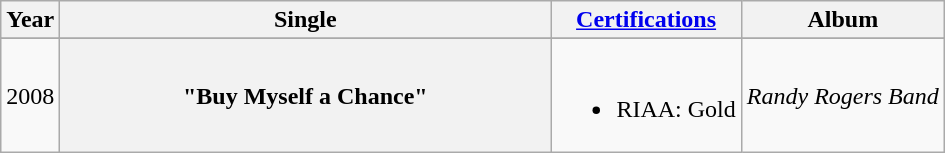<table class="wikitable plainrowheaders" style="text-align:center;">
<tr>
<th rowspan="1">Year</th>
<th rowspan="1" style="width:20em;">Single</th>
<th rowspan="1"><a href='#'>Certifications</a></th>
<th rowspan="1">Album</th>
</tr>
<tr style="font-size:smaller;">
</tr>
<tr>
<td>2008</td>
<th scope="row">"Buy Myself a Chance"</th>
<td><br><ul><li>RIAA: Gold</li></ul></td>
<td align="left"><em>Randy Rogers Band</em></td>
</tr>
</table>
